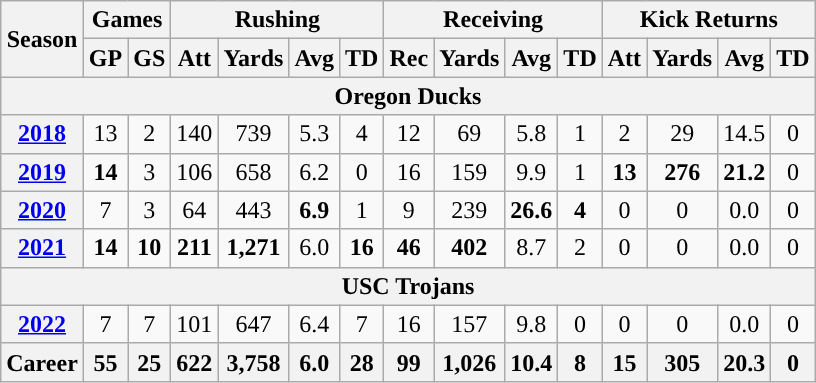<table class="wikitable" style="text-align:center;">
<tr>
<th rowspan="2">Season</th>
<th colspan="2">Games</th>
<th colspan="4">Rushing</th>
<th colspan="4">Receiving</th>
<th colspan="4">Kick Returns</th>
</tr>
<tr>
<th>GP</th>
<th>GS</th>
<th>Att</th>
<th>Yards</th>
<th>Avg</th>
<th>TD</th>
<th>Rec</th>
<th>Yards</th>
<th>Avg</th>
<th>TD</th>
<th>Att</th>
<th>Yards</th>
<th>Avg</th>
<th>TD</th>
</tr>
<tr>
<th colspan="15">Oregon Ducks</th>
</tr>
<tr>
<th><a href='#'>2018</a></th>
<td>13</td>
<td>2</td>
<td>140</td>
<td>739</td>
<td>5.3</td>
<td>4</td>
<td>12</td>
<td>69</td>
<td>5.8</td>
<td>1</td>
<td>2</td>
<td>29</td>
<td>14.5</td>
<td>0</td>
</tr>
<tr>
<th><a href='#'>2019</a></th>
<td><strong>14</strong></td>
<td>3</td>
<td>106</td>
<td>658</td>
<td>6.2</td>
<td>0</td>
<td>16</td>
<td>159</td>
<td>9.9</td>
<td>1</td>
<td><strong>13</strong></td>
<td><strong>276</strong></td>
<td><strong>21.2</strong></td>
<td>0</td>
</tr>
<tr>
<th><a href='#'>2020</a></th>
<td>7</td>
<td>3</td>
<td>64</td>
<td>443</td>
<td><strong>6.9</strong></td>
<td>1</td>
<td>9</td>
<td>239</td>
<td><strong>26.6</strong></td>
<td><strong>4</strong></td>
<td>0</td>
<td>0</td>
<td>0.0</td>
<td>0</td>
</tr>
<tr>
<th><a href='#'>2021</a></th>
<td><strong>14</strong></td>
<td><strong>10</strong></td>
<td><strong>211</strong></td>
<td><strong>1,271</strong></td>
<td>6.0</td>
<td><strong>16</strong></td>
<td><strong>46</strong></td>
<td><strong>402</strong></td>
<td>8.7</td>
<td>2</td>
<td>0</td>
<td>0</td>
<td>0.0</td>
<td>0</td>
</tr>
<tr>
<th colspan="15">USC Trojans</th>
</tr>
<tr>
<th><a href='#'>2022</a></th>
<td>7</td>
<td>7</td>
<td>101</td>
<td>647</td>
<td>6.4</td>
<td>7</td>
<td>16</td>
<td>157</td>
<td>9.8</td>
<td>0</td>
<td>0</td>
<td>0</td>
<td>0.0</td>
<td>0</td>
</tr>
<tr>
<th>Career</th>
<th>55</th>
<th>25</th>
<th>622</th>
<th>3,758</th>
<th>6.0</th>
<th>28</th>
<th>99</th>
<th>1,026</th>
<th>10.4</th>
<th>8</th>
<th>15</th>
<th>305</th>
<th>20.3</th>
<th>0</th>
</tr>
</table>
